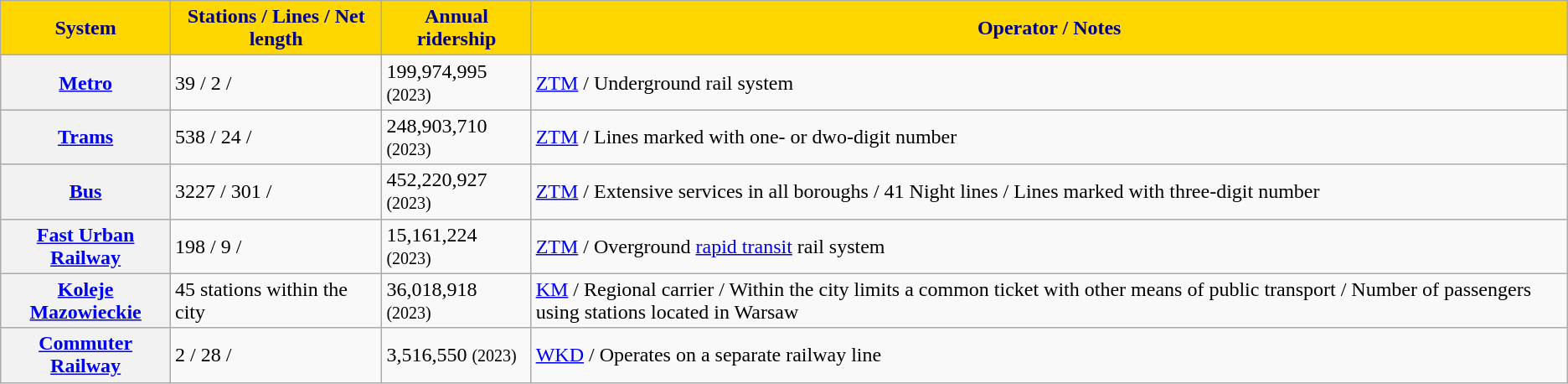<table class="wikitable">
<tr>
<th scope="col" style="background:gold; color:navy;">System</th>
<th scope="col" style="background:gold; color:navy;">Stations / Lines / Net length</th>
<th scope="col" style="background:gold; color:navy;">Annual ridership</th>
<th scope="col" style="background:gold; color:navy;">Operator / Notes</th>
</tr>
<tr>
<th scope="row"> <a href='#'>Metro</a></th>
<td>39 / 2 / </td>
<td>199,974,995 <small>(2023)</small></td>
<td><a href='#'>ZTM</a> / Underground rail system</td>
</tr>
<tr>
<th scope="row"> <a href='#'>Trams</a></th>
<td>538 / 24 / </td>
<td>248,903,710 <small>(2023)</small></td>
<td><a href='#'>ZTM</a> / Lines marked with one- or dwo-digit number</td>
</tr>
<tr>
<th scope="row"> <a href='#'>Bus</a></th>
<td>3227 / 301 / </td>
<td>452,220,927 <small>(2023)</small></td>
<td><a href='#'>ZTM</a> / Extensive services in all boroughs / 41 Night lines / Lines marked with three-digit number</td>
</tr>
<tr>
<th scope="row"> <a href='#'>Fast Urban Railway</a></th>
<td>198 / 9 / </td>
<td>15,161,224 <small>(2023)</small></td>
<td><a href='#'>ZTM</a> / Overground <a href='#'>rapid transit</a> rail system</td>
</tr>
<tr>
<th scope="row"> <a href='#'>Koleje Mazowieckie</a></th>
<td>45 stations within the city</td>
<td>36,018,918 <small>(2023)</small></td>
<td><a href='#'>KM</a> / Regional carrier / Within the city limits a common ticket with other means of public transport / Number of passengers using stations located in Warsaw</td>
</tr>
<tr>
<th scope="row"> <a href='#'>Commuter Railway</a></th>
<td>2 / 28 / </td>
<td>3,516,550 <small>(2023)</small></td>
<td><a href='#'>WKD</a> / Operates on a separate railway line</td>
</tr>
</table>
